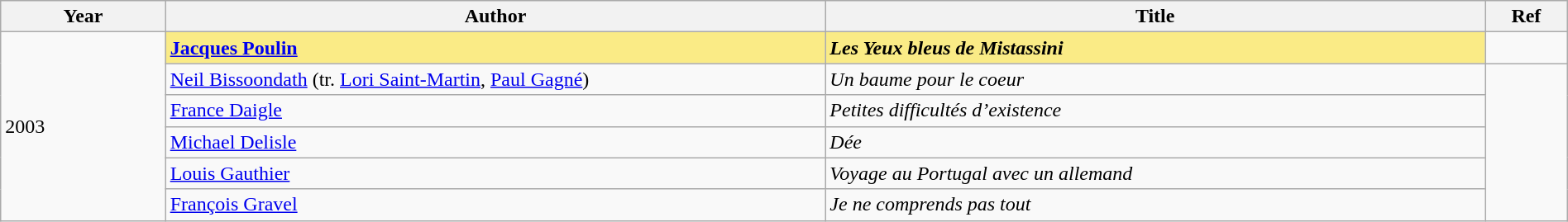<table class="wikitable" width="100%">
<tr>
<th width="10%">Year</th>
<th width="40%">Author</th>
<th width="40%">Title</th>
<th width="5%">Ref</th>
</tr>
<tr>
<td rowspan=6>2003</td>
<td style="background:#FAEB86"><strong><a href='#'>Jacques Poulin</a></strong></td>
<td style="background:#FAEB86"><strong><em>Les Yeux bleus de Mistassini</em></strong></td>
<td></td>
</tr>
<tr>
<td><a href='#'>Neil Bissoondath</a> (tr. <a href='#'>Lori Saint-Martin</a>, <a href='#'>Paul Gagné</a>)</td>
<td><em>Un baume pour le coeur</em></td>
<td rowspan=5></td>
</tr>
<tr>
<td><a href='#'>France Daigle</a></td>
<td><em>Petites difficultés d’existence</em></td>
</tr>
<tr>
<td><a href='#'>Michael Delisle</a></td>
<td><em>Dée</em></td>
</tr>
<tr>
<td><a href='#'>Louis Gauthier</a></td>
<td><em>Voyage au Portugal avec un allemand</em></td>
</tr>
<tr>
<td><a href='#'>François Gravel</a></td>
<td><em>Je ne comprends pas tout</em></td>
</tr>
</table>
